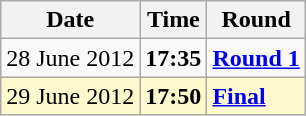<table class="wikitable">
<tr>
<th>Date</th>
<th>Time</th>
<th>Round</th>
</tr>
<tr>
<td>28 June 2012</td>
<td><strong>17:35</strong></td>
<td><strong><a href='#'>Round 1</a></strong></td>
</tr>
<tr style=background:lemonchiffon>
<td>29 June 2012</td>
<td><strong>17:50</strong></td>
<td><strong><a href='#'>Final</a></strong></td>
</tr>
</table>
